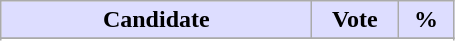<table class="wikitable">
<tr>
<th style="background:#ddf; width:200px;">Candidate</th>
<th style="background:#ddf; width:50px;">Vote</th>
<th style="background:#ddf; width:30px;">%</th>
</tr>
<tr>
</tr>
<tr>
</tr>
</table>
